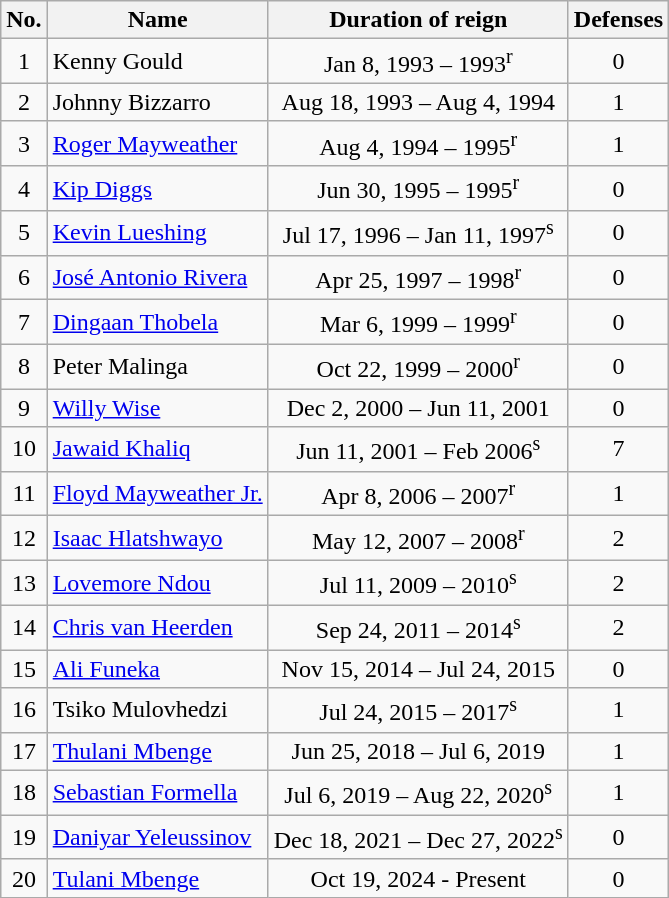<table class="wikitable" style="text-align:center;">
<tr>
<th>No.</th>
<th>Name</th>
<th>Duration of reign</th>
<th>Defenses</th>
</tr>
<tr>
<td>1</td>
<td align=left> Kenny Gould</td>
<td>Jan 8, 1993 – 1993<sup>r</sup></td>
<td>0</td>
</tr>
<tr>
<td>2</td>
<td align=left> Johnny Bizzarro</td>
<td>Aug 18, 1993 – Aug 4, 1994</td>
<td>1</td>
</tr>
<tr>
<td>3</td>
<td align=left> <a href='#'>Roger Mayweather</a></td>
<td>Aug 4, 1994 – 1995<sup>r</sup></td>
<td>1</td>
</tr>
<tr>
<td>4</td>
<td align=left> <a href='#'>Kip Diggs</a></td>
<td>Jun 30, 1995 – 1995<sup>r</sup></td>
<td>0</td>
</tr>
<tr>
<td>5</td>
<td align=left> <a href='#'>Kevin Lueshing</a></td>
<td>Jul 17, 1996 – Jan 11, 1997<sup>s</sup></td>
<td>0</td>
</tr>
<tr>
<td>6</td>
<td align=left> <a href='#'>José Antonio Rivera</a></td>
<td>Apr 25, 1997 – 1998<sup>r</sup></td>
<td>0</td>
</tr>
<tr>
<td>7</td>
<td align=left> <a href='#'>Dingaan Thobela</a></td>
<td>Mar 6, 1999 – 1999<sup>r</sup></td>
<td>0</td>
</tr>
<tr>
<td>8</td>
<td align=left> Peter Malinga</td>
<td>Oct 22, 1999 – 2000<sup>r</sup></td>
<td>0</td>
</tr>
<tr>
<td>9</td>
<td align=left> <a href='#'>Willy Wise</a></td>
<td>Dec 2, 2000 – Jun 11, 2001</td>
<td>0</td>
</tr>
<tr>
<td>10</td>
<td align=left> <a href='#'>Jawaid Khaliq</a></td>
<td>Jun 11, 2001 – Feb 2006<sup>s</sup></td>
<td>7</td>
</tr>
<tr>
<td>11</td>
<td align=left> <a href='#'>Floyd Mayweather Jr.</a></td>
<td>Apr 8, 2006 – 2007<sup>r</sup></td>
<td>1</td>
</tr>
<tr>
<td>12</td>
<td align=left> <a href='#'>Isaac Hlatshwayo</a></td>
<td>May 12, 2007 – 2008<sup>r</sup></td>
<td>2</td>
</tr>
<tr>
<td>13</td>
<td align=left> <a href='#'>Lovemore Ndou</a></td>
<td>Jul 11, 2009 – 2010<sup>s</sup></td>
<td>2</td>
</tr>
<tr>
<td>14</td>
<td align=left> <a href='#'>Chris van Heerden</a></td>
<td>Sep 24, 2011 – 2014<sup>s</sup></td>
<td>2</td>
</tr>
<tr>
<td>15</td>
<td align=left> <a href='#'>Ali Funeka</a></td>
<td>Nov 15, 2014 – Jul 24, 2015</td>
<td>0</td>
</tr>
<tr>
<td>16</td>
<td align=left> Tsiko Mulovhedzi</td>
<td>Jul 24, 2015 – 2017<sup>s</sup></td>
<td>1</td>
</tr>
<tr>
<td>17</td>
<td align=left> <a href='#'>Thulani Mbenge</a></td>
<td>Jun 25, 2018 – Jul 6, 2019</td>
<td>1</td>
</tr>
<tr>
<td>18</td>
<td align=left> <a href='#'>Sebastian Formella</a></td>
<td>Jul 6, 2019 – Aug 22, 2020<sup>s</sup></td>
<td>1</td>
</tr>
<tr>
<td>19</td>
<td align=left> <a href='#'>Daniyar Yeleussinov</a></td>
<td>Dec 18, 2021 – Dec 27, 2022<sup>s</sup></td>
<td>0</td>
</tr>
<tr>
<td>20</td>
<td align=left> <a href='#'>Tulani Mbenge</a></td>
<td>Oct 19, 2024 - Present</td>
<td>0</td>
</tr>
</table>
